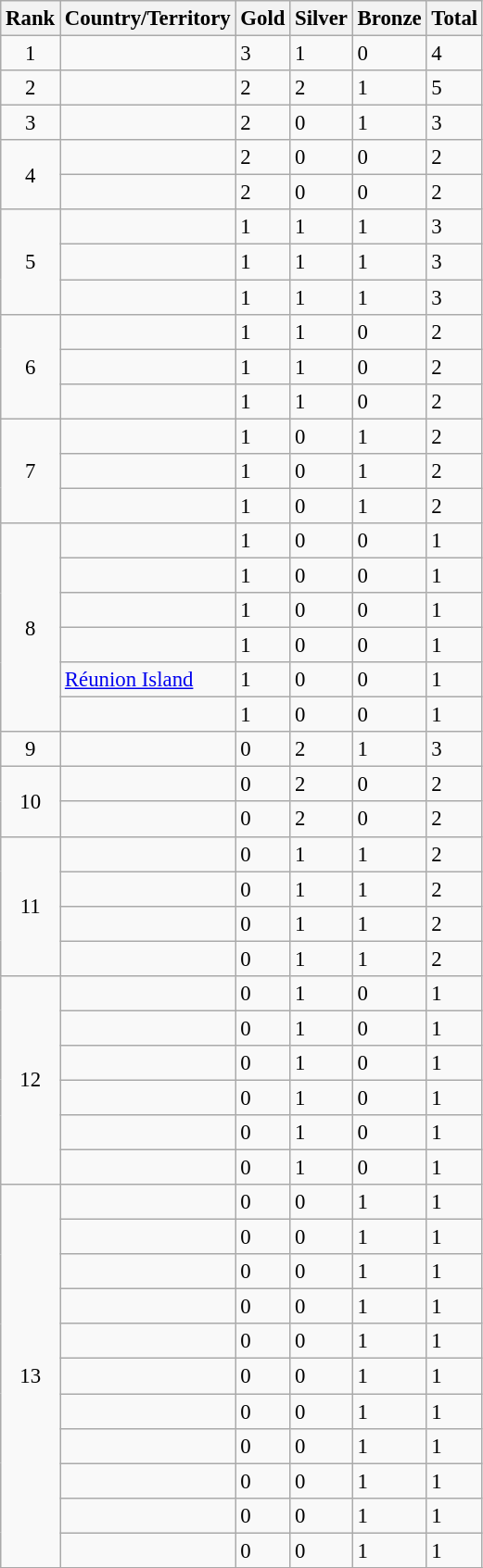<table class="wikitable sortable" style="font-size:95%;">
<tr>
<th>Rank</th>
<th>Country/Territory</th>
<th>Gold </th>
<th>Silver </th>
<th>Bronze </th>
<th>Total</th>
</tr>
<tr>
<td rowspan=1 align=center>1</td>
<td></td>
<td>3</td>
<td>1</td>
<td>0</td>
<td>4</td>
</tr>
<tr>
<td rowspan=1 align=center>2</td>
<td></td>
<td>2</td>
<td>2</td>
<td>1</td>
<td>5</td>
</tr>
<tr>
<td rowspan=1 align=center>3</td>
<td></td>
<td>2</td>
<td>0</td>
<td>1</td>
<td>3</td>
</tr>
<tr>
<td rowspan=2 align=center>4</td>
<td></td>
<td>2</td>
<td>0</td>
<td>0</td>
<td>2</td>
</tr>
<tr>
<td></td>
<td>2</td>
<td>0</td>
<td>0</td>
<td>2</td>
</tr>
<tr>
<td rowspan=3 align=center>5</td>
<td></td>
<td>1</td>
<td>1</td>
<td>1</td>
<td>3</td>
</tr>
<tr>
<td></td>
<td>1</td>
<td>1</td>
<td>1</td>
<td>3</td>
</tr>
<tr>
<td></td>
<td>1</td>
<td>1</td>
<td>1</td>
<td>3</td>
</tr>
<tr>
<td rowspan=3 align=center>6</td>
<td></td>
<td>1</td>
<td>1</td>
<td>0</td>
<td>2</td>
</tr>
<tr>
<td></td>
<td>1</td>
<td>1</td>
<td>0</td>
<td>2</td>
</tr>
<tr>
<td></td>
<td>1</td>
<td>1</td>
<td>0</td>
<td>2</td>
</tr>
<tr>
<td rowspan=3 align=center>7</td>
<td></td>
<td>1</td>
<td>0</td>
<td>1</td>
<td>2</td>
</tr>
<tr>
<td></td>
<td>1</td>
<td>0</td>
<td>1</td>
<td>2</td>
</tr>
<tr>
<td></td>
<td>1</td>
<td>0</td>
<td>1</td>
<td>2</td>
</tr>
<tr>
<td rowspan=6 align=center>8</td>
<td></td>
<td>1</td>
<td>0</td>
<td>0</td>
<td>1</td>
</tr>
<tr>
<td></td>
<td>1</td>
<td>0</td>
<td>0</td>
<td>1</td>
</tr>
<tr>
<td></td>
<td>1</td>
<td>0</td>
<td>0</td>
<td>1</td>
</tr>
<tr>
<td></td>
<td>1</td>
<td>0</td>
<td>0</td>
<td>1</td>
</tr>
<tr>
<td> <a href='#'>Réunion Island</a></td>
<td>1</td>
<td>0</td>
<td>0</td>
<td>1</td>
</tr>
<tr>
<td></td>
<td>1</td>
<td>0</td>
<td>0</td>
<td>1</td>
</tr>
<tr>
<td rowspan=1 align=center>9</td>
<td></td>
<td>0</td>
<td>2</td>
<td>1</td>
<td>3</td>
</tr>
<tr>
<td rowspan=2 align=center>10</td>
<td></td>
<td>0</td>
<td>2</td>
<td>0</td>
<td>2</td>
</tr>
<tr>
<td></td>
<td>0</td>
<td>2</td>
<td>0</td>
<td>2</td>
</tr>
<tr>
<td rowspan=4 align=center>11</td>
<td></td>
<td>0</td>
<td>1</td>
<td>1</td>
<td>2</td>
</tr>
<tr>
<td></td>
<td>0</td>
<td>1</td>
<td>1</td>
<td>2</td>
</tr>
<tr>
<td></td>
<td>0</td>
<td>1</td>
<td>1</td>
<td>2</td>
</tr>
<tr>
<td></td>
<td>0</td>
<td>1</td>
<td>1</td>
<td>2</td>
</tr>
<tr>
<td rowspan=6 align=center>12</td>
<td></td>
<td>0</td>
<td>1</td>
<td>0</td>
<td>1</td>
</tr>
<tr>
<td></td>
<td>0</td>
<td>1</td>
<td>0</td>
<td>1</td>
</tr>
<tr>
<td></td>
<td>0</td>
<td>1</td>
<td>0</td>
<td>1</td>
</tr>
<tr>
<td></td>
<td>0</td>
<td>1</td>
<td>0</td>
<td>1</td>
</tr>
<tr>
<td></td>
<td>0</td>
<td>1</td>
<td>0</td>
<td>1</td>
</tr>
<tr>
<td></td>
<td>0</td>
<td>1</td>
<td>0</td>
<td>1</td>
</tr>
<tr>
<td rowspan=13 align=center>13</td>
<td></td>
<td>0</td>
<td>0</td>
<td>1</td>
<td>1</td>
</tr>
<tr>
<td></td>
<td>0</td>
<td>0</td>
<td>1</td>
<td>1</td>
</tr>
<tr>
<td></td>
<td>0</td>
<td>0</td>
<td>1</td>
<td>1</td>
</tr>
<tr>
<td></td>
<td>0</td>
<td>0</td>
<td>1</td>
<td>1</td>
</tr>
<tr>
<td></td>
<td>0</td>
<td>0</td>
<td>1</td>
<td>1</td>
</tr>
<tr>
<td></td>
<td>0</td>
<td>0</td>
<td>1</td>
<td>1</td>
</tr>
<tr>
<td></td>
<td>0</td>
<td>0</td>
<td>1</td>
<td>1</td>
</tr>
<tr>
<td></td>
<td>0</td>
<td>0</td>
<td>1</td>
<td>1</td>
</tr>
<tr>
<td></td>
<td>0</td>
<td>0</td>
<td>1</td>
<td>1</td>
</tr>
<tr>
<td></td>
<td>0</td>
<td>0</td>
<td>1</td>
<td>1</td>
</tr>
<tr>
<td></td>
<td>0</td>
<td>0</td>
<td>1</td>
<td>1</td>
</tr>
<tr>
</tr>
</table>
